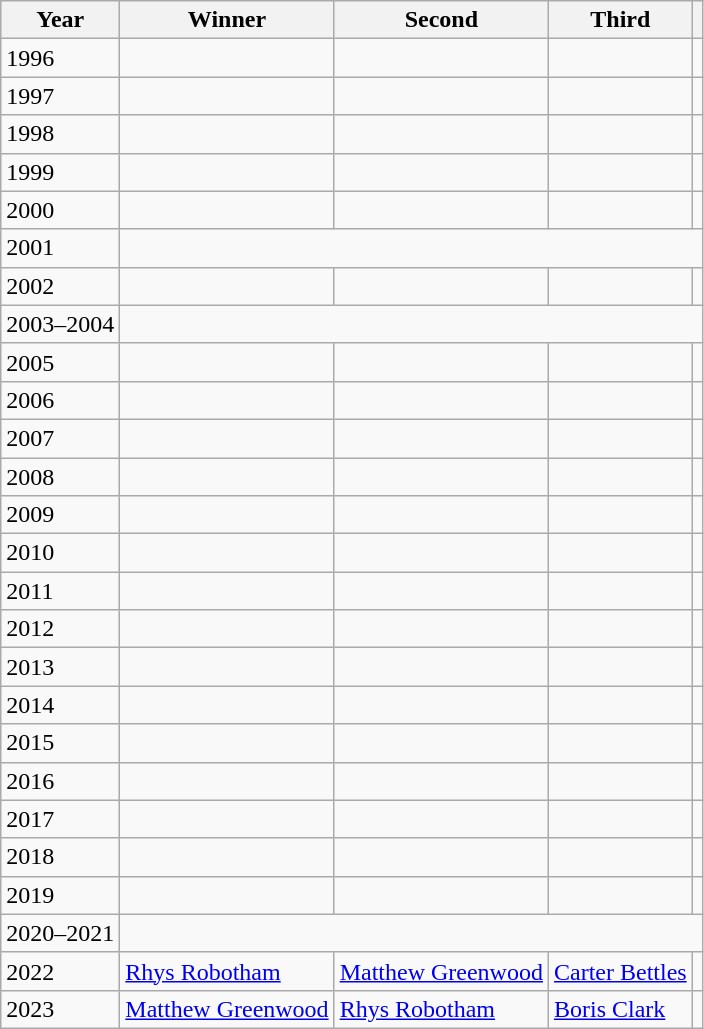<table class="wikitable sortable">
<tr>
<th>Year</th>
<th>Winner</th>
<th>Second</th>
<th>Third</th>
<th class=unsortable></th>
</tr>
<tr>
<td>1996</td>
<td></td>
<td></td>
<td></td>
<td></td>
</tr>
<tr>
<td>1997</td>
<td></td>
<td></td>
<td></td>
<td></td>
</tr>
<tr>
<td>1998</td>
<td></td>
<td></td>
<td></td>
<td></td>
</tr>
<tr>
<td>1999</td>
<td></td>
<td></td>
<td></td>
<td></td>
</tr>
<tr>
<td>2000</td>
<td></td>
<td></td>
<td></td>
<td></td>
</tr>
<tr>
<td>2001</td>
<td align="center" colspan="4;"></td>
</tr>
<tr>
<td>2002</td>
<td></td>
<td></td>
<td></td>
<td></td>
</tr>
<tr>
<td>2003–2004</td>
<td align="center" colspan="4;"></td>
</tr>
<tr>
<td>2005</td>
<td></td>
<td></td>
<td></td>
<td></td>
</tr>
<tr>
<td>2006</td>
<td></td>
<td></td>
<td></td>
<td></td>
</tr>
<tr>
<td>2007</td>
<td></td>
<td></td>
<td></td>
<td></td>
</tr>
<tr>
<td>2008</td>
<td></td>
<td></td>
<td></td>
<td></td>
</tr>
<tr>
<td>2009</td>
<td></td>
<td></td>
<td></td>
<td></td>
</tr>
<tr>
<td>2010</td>
<td></td>
<td></td>
<td></td>
<td></td>
</tr>
<tr>
<td>2011</td>
<td></td>
<td></td>
<td></td>
<td></td>
</tr>
<tr>
<td>2012</td>
<td></td>
<td></td>
<td></td>
<td></td>
</tr>
<tr>
<td>2013</td>
<td></td>
<td></td>
<td></td>
<td></td>
</tr>
<tr>
<td>2014</td>
<td></td>
<td></td>
<td></td>
<td></td>
</tr>
<tr>
<td>2015</td>
<td></td>
<td></td>
<td></td>
<td></td>
</tr>
<tr>
<td>2016</td>
<td></td>
<td></td>
<td></td>
<td></td>
</tr>
<tr>
<td>2017</td>
<td></td>
<td></td>
<td></td>
<td></td>
</tr>
<tr>
<td>2018</td>
<td></td>
<td></td>
<td></td>
<td></td>
</tr>
<tr>
<td>2019</td>
<td></td>
<td></td>
<td></td>
<td></td>
</tr>
<tr>
<td>2020–2021</td>
<td align="center" colspan="4;"></td>
</tr>
<tr>
<td>2022</td>
<td><a href='#'>Rhys Robotham</a></td>
<td><a href='#'>Matthew Greenwood</a></td>
<td><a href='#'>Carter Bettles</a></td>
<td></td>
</tr>
<tr>
<td>2023</td>
<td><a href='#'>Matthew Greenwood</a></td>
<td><a href='#'>Rhys Robotham</a></td>
<td> <a href='#'>Boris Clark</a></td>
<td></td>
</tr>
</table>
